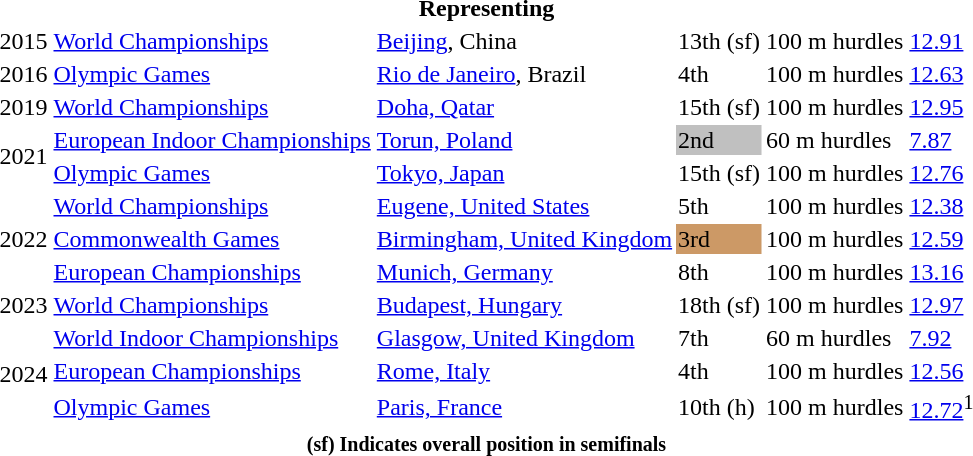<table>
<tr>
<th colspan=6>Representing </th>
</tr>
<tr>
<td>2015</td>
<td><a href='#'>World Championships</a></td>
<td><a href='#'>Beijing</a>, China</td>
<td>13th (sf)</td>
<td>100 m hurdles</td>
<td><a href='#'>12.91</a></td>
</tr>
<tr>
<td>2016</td>
<td><a href='#'>Olympic Games</a></td>
<td><a href='#'>Rio de Janeiro</a>, Brazil</td>
<td>4th</td>
<td>100 m hurdles</td>
<td><a href='#'>12.63</a></td>
</tr>
<tr>
<td>2019</td>
<td><a href='#'>World Championships</a></td>
<td><a href='#'>Doha, Qatar</a></td>
<td>15th (sf)</td>
<td>100 m hurdles</td>
<td><a href='#'>12.95</a></td>
</tr>
<tr>
<td rowspan=2>2021</td>
<td><a href='#'>European Indoor Championships</a></td>
<td><a href='#'>Torun, Poland</a></td>
<td bgcolor="Silver">2nd</td>
<td>60 m hurdles</td>
<td><a href='#'>7.87</a></td>
</tr>
<tr>
<td><a href='#'>Olympic Games</a></td>
<td><a href='#'>Tokyo, Japan</a></td>
<td>15th (sf)</td>
<td>100 m hurdles</td>
<td><a href='#'>12.76</a></td>
</tr>
<tr>
<td rowspan=3>2022</td>
<td><a href='#'>World Championships</a></td>
<td><a href='#'>Eugene, United States</a></td>
<td>5th</td>
<td>100 m hurdles</td>
<td><a href='#'>12.38</a></td>
</tr>
<tr>
<td><a href='#'>Commonwealth Games</a></td>
<td><a href='#'>Birmingham, United Kingdom</a></td>
<td style="background:#c96;">3rd</td>
<td>100 m hurdles</td>
<td><a href='#'>12.59</a></td>
</tr>
<tr>
<td><a href='#'>European Championships</a></td>
<td><a href='#'>Munich, Germany</a></td>
<td>8th</td>
<td>100 m hurdles</td>
<td><a href='#'>13.16</a></td>
</tr>
<tr>
<td>2023</td>
<td><a href='#'>World Championships</a></td>
<td><a href='#'>Budapest, Hungary</a></td>
<td>18th (sf)</td>
<td>100 m hurdles</td>
<td><a href='#'>12.97</a></td>
</tr>
<tr>
<td rowspan=3>2024</td>
<td><a href='#'>World Indoor Championships</a></td>
<td><a href='#'>Glasgow, United Kingdom</a></td>
<td>7th</td>
<td>60 m hurdles</td>
<td><a href='#'>7.92</a></td>
</tr>
<tr>
<td><a href='#'>European Championships</a></td>
<td><a href='#'>Rome, Italy</a></td>
<td>4th</td>
<td>100 m hurdles</td>
<td><a href='#'>12.56</a></td>
</tr>
<tr>
<td><a href='#'>Olympic Games</a></td>
<td><a href='#'>Paris, France</a></td>
<td>10th (h)</td>
<td>100 m hurdles</td>
<td><a href='#'>12.72</a><sup>1</sup></td>
</tr>
<tr>
<th colspan=6><small><strong> (sf) Indicates overall position in semifinals</strong></small></th>
</tr>
</table>
